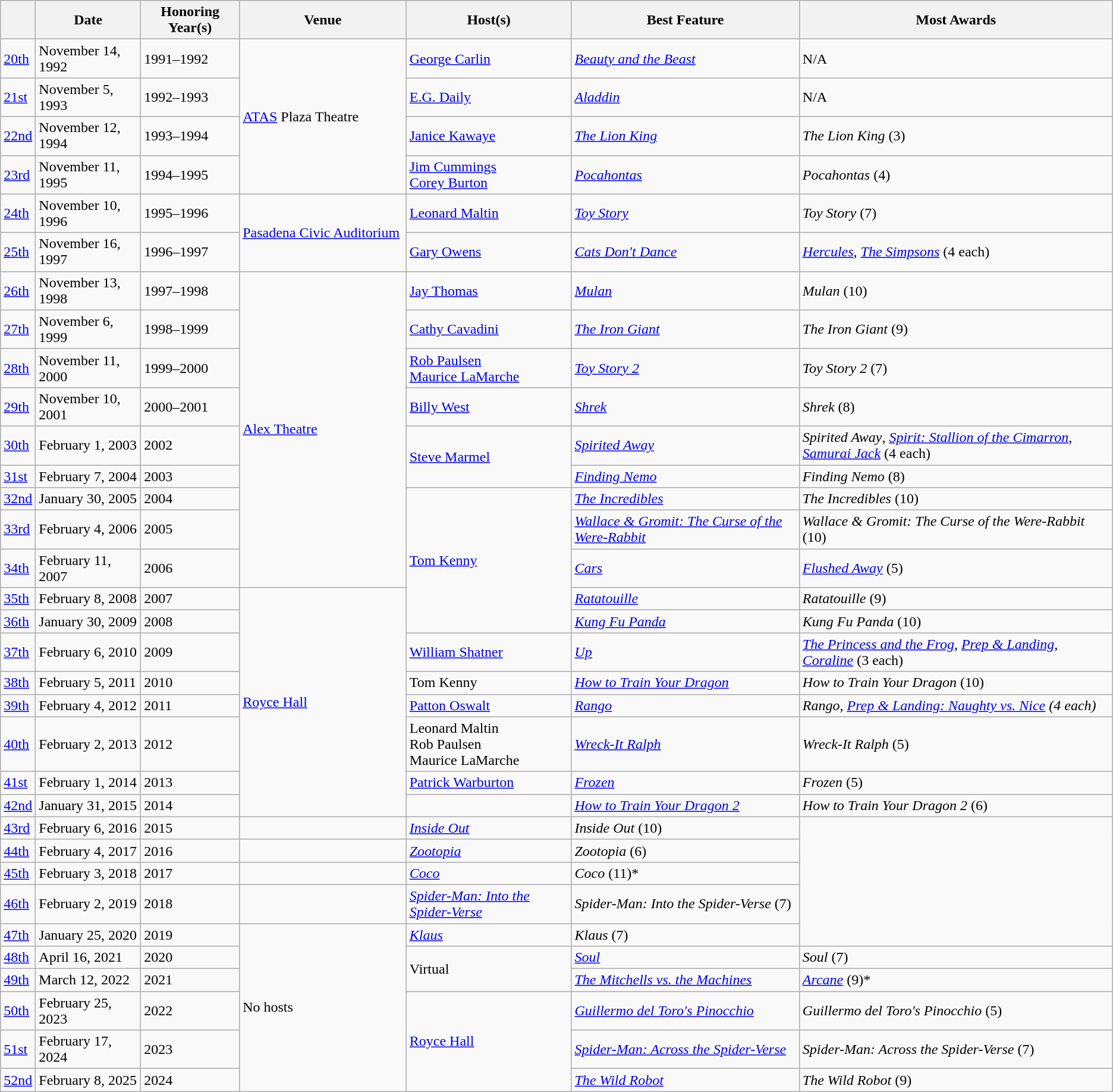<table class="wikitable">
<tr>
<th></th>
<th>Date</th>
<th>Honoring Year(s)</th>
<th style="width:15%;">Venue</th>
<th>Host(s)</th>
<th>Best Feature</th>
<th>Most Awards</th>
</tr>
<tr>
<td><a href='#'>20th</a></td>
<td>November 14, 1992</td>
<td>1991–1992</td>
<td rowspan="4"><a href='#'>ATAS</a> Plaza Theatre</td>
<td><a href='#'>George Carlin</a></td>
<td><em><a href='#'>Beauty and the Beast</a></em></td>
<td>N/A</td>
</tr>
<tr>
<td><a href='#'>21st</a></td>
<td>November 5, 1993</td>
<td>1992–1993</td>
<td><a href='#'>E.G. Daily</a></td>
<td><em><a href='#'>Aladdin</a></em></td>
<td>N/A</td>
</tr>
<tr>
<td><a href='#'>22nd</a></td>
<td>November 12, 1994</td>
<td>1993–1994</td>
<td><a href='#'>Janice Kawaye</a></td>
<td><em><a href='#'>The Lion King</a></em></td>
<td><em>The Lion King</em> (3)</td>
</tr>
<tr>
<td><a href='#'>23rd</a></td>
<td>November 11, 1995</td>
<td>1994–1995</td>
<td><a href='#'>Jim Cummings</a><br><a href='#'>Corey Burton</a></td>
<td><em><a href='#'>Pocahontas</a></em></td>
<td><em>Pocahontas</em> (4)</td>
</tr>
<tr>
<td><a href='#'>24th</a></td>
<td>November 10, 1996</td>
<td>1995–1996</td>
<td rowspan="2"><a href='#'>Pasadena Civic Auditorium</a></td>
<td><a href='#'>Leonard Maltin</a></td>
<td><em><a href='#'>Toy Story</a></em></td>
<td><em>Toy Story</em> (7)</td>
</tr>
<tr>
<td><a href='#'>25th</a></td>
<td>November 16, 1997</td>
<td>1996–1997</td>
<td><a href='#'>Gary Owens</a></td>
<td><em><a href='#'>Cats Don't Dance</a></em></td>
<td><a href='#'><em>Hercules</em></a>, <em><a href='#'>The Simpsons</a></em> (4 each)</td>
</tr>
<tr>
<td><a href='#'>26th</a></td>
<td>November 13, 1998</td>
<td>1997–1998</td>
<td rowspan="9"><a href='#'>Alex Theatre</a></td>
<td><a href='#'>Jay Thomas</a></td>
<td><em><a href='#'>Mulan</a></em></td>
<td><em>Mulan</em> (10)</td>
</tr>
<tr>
<td><a href='#'>27th</a></td>
<td>November 6, 1999</td>
<td>1998–1999</td>
<td><a href='#'>Cathy Cavadini</a></td>
<td><em><a href='#'>The Iron Giant</a></em></td>
<td><em>The Iron Giant</em> (9)</td>
</tr>
<tr>
<td><a href='#'>28th</a></td>
<td>November 11, 2000</td>
<td>1999–2000</td>
<td><a href='#'>Rob Paulsen</a><br><a href='#'>Maurice LaMarche</a></td>
<td><em><a href='#'>Toy Story 2</a></em></td>
<td><em>Toy Story 2</em> (7)</td>
</tr>
<tr>
<td><a href='#'>29th</a></td>
<td>November 10, 2001</td>
<td>2000–2001</td>
<td><a href='#'>Billy West</a></td>
<td><em><a href='#'>Shrek</a></em></td>
<td><em>Shrek</em> (8)</td>
</tr>
<tr>
<td><a href='#'>30th</a></td>
<td>February 1, 2003</td>
<td>2002</td>
<td rowspan="2"><a href='#'>Steve Marmel</a></td>
<td><em><a href='#'>Spirited Away</a></em></td>
<td><em>Spirited Away</em>, <em><a href='#'>Spirit: Stallion of the Cimarron</a></em>, <em><a href='#'>Samurai Jack</a></em> (4 each)</td>
</tr>
<tr>
<td><a href='#'>31st</a></td>
<td>February 7, 2004</td>
<td>2003</td>
<td><em><a href='#'>Finding Nemo</a></em></td>
<td><em>Finding Nemo</em> (8)</td>
</tr>
<tr>
<td><a href='#'>32nd</a></td>
<td>January 30, 2005</td>
<td>2004</td>
<td rowspan="5"><a href='#'>Tom Kenny</a></td>
<td><em><a href='#'>The Incredibles</a></em></td>
<td><em>The Incredibles</em> (10)</td>
</tr>
<tr>
<td><a href='#'>33rd</a></td>
<td>February 4, 2006</td>
<td>2005</td>
<td><em><a href='#'>Wallace & Gromit: The Curse of the Were-Rabbit</a></em></td>
<td><em>Wallace & Gromit: The Curse of the Were-Rabbit</em> (10)</td>
</tr>
<tr>
<td><a href='#'>34th</a></td>
<td>February 11, 2007</td>
<td>2006</td>
<td><em><a href='#'>Cars</a></em></td>
<td><em><a href='#'>Flushed Away</a></em> (5)</td>
</tr>
<tr>
<td><a href='#'>35th</a></td>
<td>February 8, 2008</td>
<td>2007</td>
<td rowspan="8"><a href='#'>Royce Hall</a></td>
<td><em><a href='#'>Ratatouille</a></em></td>
<td><em>Ratatouille</em> (9)</td>
</tr>
<tr>
<td><a href='#'>36th</a></td>
<td>January 30, 2009</td>
<td>2008</td>
<td><em><a href='#'>Kung Fu Panda</a></em></td>
<td><em>Kung Fu Panda</em> (10)</td>
</tr>
<tr>
<td><a href='#'>37th</a></td>
<td>February 6, 2010</td>
<td>2009</td>
<td><a href='#'>William Shatner</a></td>
<td><em><a href='#'>Up</a></em></td>
<td><em><a href='#'>The Princess and the Frog</a></em>, <em><a href='#'>Prep & Landing</a></em>, <em><a href='#'>Coraline</a></em> (3 each)</td>
</tr>
<tr>
<td><a href='#'>38th</a></td>
<td>February 5, 2011</td>
<td>2010</td>
<td>Tom Kenny</td>
<td><em><a href='#'>How to Train Your Dragon</a></em></td>
<td><em>How to Train Your Dragon</em> (10)</td>
</tr>
<tr>
<td><a href='#'>39th</a></td>
<td>February 4, 2012</td>
<td>2011</td>
<td><a href='#'>Patton Oswalt</a></td>
<td><em><a href='#'>Rango</a></em></td>
<td><em>Rango</em>, <em><a href='#'>Prep & Landing: Naughty vs. Nice</a> (4 each)</em></td>
</tr>
<tr>
<td><a href='#'>40th</a></td>
<td>February 2, 2013</td>
<td>2012</td>
<td>Leonard Maltin<br>Rob Paulsen<br>Maurice LaMarche</td>
<td><em><a href='#'>Wreck-It Ralph</a></em></td>
<td><em>Wreck-It Ralph</em> (5)</td>
</tr>
<tr>
<td><a href='#'>41st</a></td>
<td>February 1, 2014</td>
<td>2013</td>
<td><a href='#'>Patrick Warburton</a></td>
<td><em><a href='#'>Frozen</a></em></td>
<td><em>Frozen</em> (5)</td>
</tr>
<tr>
<td><a href='#'>42nd</a></td>
<td>January 31, 2015</td>
<td>2014</td>
<td></td>
<td><em><a href='#'>How to Train Your Dragon 2</a></em></td>
<td><em>How to Train Your Dragon 2</em> (6)</td>
</tr>
<tr>
<td><a href='#'>43rd</a></td>
<td>February 6, 2016</td>
<td>2015</td>
<td></td>
<td><em><a href='#'>Inside Out</a></em></td>
<td><em>Inside Out</em> (10)</td>
</tr>
<tr>
<td><a href='#'>44th</a></td>
<td>February 4, 2017</td>
<td>2016</td>
<td></td>
<td><em><a href='#'>Zootopia</a></em></td>
<td><em>Zootopia</em> (6)</td>
</tr>
<tr>
<td><a href='#'>45th</a></td>
<td>February 3, 2018</td>
<td>2017</td>
<td></td>
<td><em><a href='#'>Coco</a></em></td>
<td><em>Coco</em> (11)*</td>
</tr>
<tr>
<td><a href='#'>46th</a></td>
<td>February 2, 2019</td>
<td>2018</td>
<td></td>
<td><em><a href='#'>Spider-Man: Into the Spider-Verse</a></em></td>
<td><em>Spider-Man: Into the Spider-Verse</em> (7)</td>
</tr>
<tr>
<td><a href='#'>47th</a></td>
<td>January 25, 2020</td>
<td>2019</td>
<td rowspan="16">No hosts</td>
<td><em><a href='#'>Klaus</a></em></td>
<td><em>Klaus</em> (7)</td>
</tr>
<tr>
<td><a href='#'>48th</a></td>
<td>April 16, 2021</td>
<td>2020</td>
<td rowspan="2">Virtual</td>
<td><em><a href='#'>Soul</a></em></td>
<td><em>Soul</em> (7)</td>
</tr>
<tr>
<td><a href='#'>49th</a></td>
<td>March 12, 2022</td>
<td>2021</td>
<td><em><a href='#'>The Mitchells vs. the Machines</a></em></td>
<td><em><a href='#'>Arcane</a></em> (9)*</td>
</tr>
<tr>
<td><a href='#'>50th</a></td>
<td>February 25, 2023</td>
<td>2022</td>
<td rowspan="3"><a href='#'>Royce Hall</a></td>
<td><em><a href='#'>Guillermo del Toro's Pinocchio</a></em></td>
<td><em>Guillermo del Toro's Pinocchio</em> (5)</td>
</tr>
<tr>
<td><a href='#'>51st</a></td>
<td>February 17, 2024</td>
<td>2023</td>
<td><em><a href='#'>Spider-Man: Across the Spider-Verse</a></em></td>
<td><em>Spider-Man: Across the Spider-Verse</em> (7)</td>
</tr>
<tr>
<td><a href='#'>52nd</a></td>
<td>February 8, 2025</td>
<td>2024</td>
<td><em><a href='#'>The Wild Robot</a></em></td>
<td><em>The Wild Robot</em> (9)</td>
</tr>
</table>
